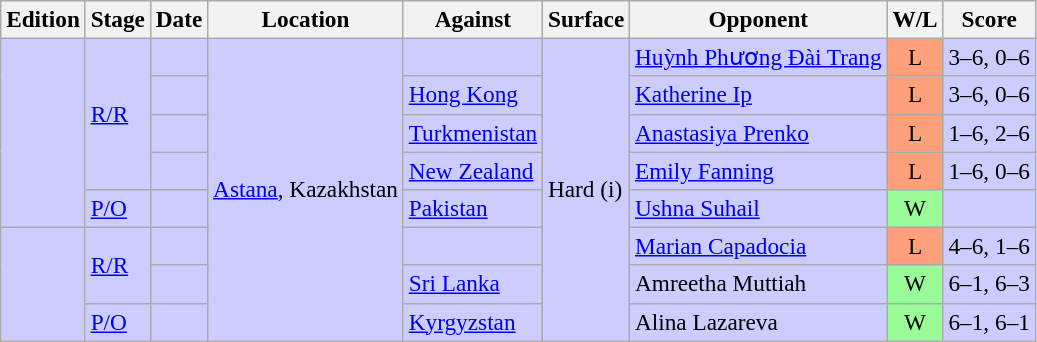<table class=wikitable style=font-size:97%>
<tr>
<th>Edition</th>
<th>Stage</th>
<th>Date</th>
<th>Location</th>
<th>Against</th>
<th>Surface</th>
<th>Opponent</th>
<th>W/L</th>
<th>Score</th>
</tr>
<tr style="background:#ccf;">
<td rowspan="5"></td>
<td rowspan="4"><a href='#'>R/R</a></td>
<td></td>
<td rowspan="8"><a href='#'>Astana</a>, Kazakhstan</td>
<td> </td>
<td rowspan="8">Hard (i)</td>
<td> <a href='#'>Huỳnh Phương Đài Trang</a></td>
<td style="text-align:center; background:#ffa07a;">L</td>
<td>3–6, 0–6</td>
</tr>
<tr style="background:#ccf;">
<td></td>
<td> <a href='#'>Hong Kong</a></td>
<td> <a href='#'>Katherine Ip</a></td>
<td style="text-align:center; background:#ffa07a;">L</td>
<td>3–6, 0–6</td>
</tr>
<tr style="background:#ccf;">
<td></td>
<td> <a href='#'>Turkmenistan</a></td>
<td> <a href='#'>Anastasiya Prenko</a></td>
<td style="text-align:center; background:#ffa07a;">L</td>
<td>1–6, 2–6</td>
</tr>
<tr style="background:#ccf;">
<td></td>
<td> <a href='#'>New Zealand</a></td>
<td> <a href='#'>Emily Fanning</a></td>
<td style="text-align:center; background:#ffa07a;">L</td>
<td>1–6, 0–6</td>
</tr>
<tr style="background:#ccf;">
<td rowspan="1"><a href='#'>P/O</a></td>
<td></td>
<td> <a href='#'>Pakistan</a></td>
<td> <a href='#'>Ushna Suhail</a></td>
<td style="text-align:center; background:#98fb98;">W</td>
<td></td>
</tr>
<tr style="background:#ccf;">
<td rowspan="3"></td>
<td rowspan="2"><a href='#'>R/R</a></td>
<td></td>
<td> </td>
<td> <a href='#'>Marian Capadocia</a></td>
<td style="text-align:center; background:#ffa07a;">L</td>
<td>4–6, 1–6</td>
</tr>
<tr style="background:#ccf;">
<td></td>
<td> <a href='#'>Sri Lanka</a></td>
<td> Amreetha Muttiah</td>
<td style="text-align:center; background:#98fb98;">W</td>
<td>6–1, 6–3</td>
</tr>
<tr style="background:#ccf;">
<td rowspan="1"><a href='#'>P/O</a></td>
<td></td>
<td> <a href='#'>Kyrgyzstan</a></td>
<td> Alina Lazareva</td>
<td style="text-align:center; background:#98fb98;">W</td>
<td>6–1, 6–1</td>
</tr>
</table>
